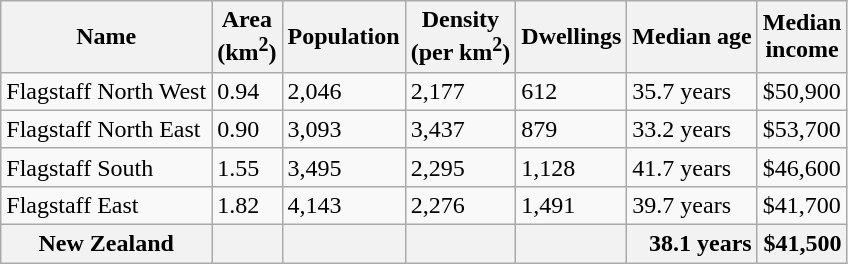<table class="wikitable defaultright col1left">
<tr>
<th>Name</th>
<th>Area<br>(km<sup>2</sup>)</th>
<th>Population</th>
<th>Density<br>(per km<sup>2</sup>)</th>
<th>Dwellings</th>
<th>Median age</th>
<th>Median<br>income</th>
</tr>
<tr>
<td>Flagstaff North West</td>
<td>0.94</td>
<td>2,046</td>
<td>2,177</td>
<td>612</td>
<td>35.7 years</td>
<td>$50,900</td>
</tr>
<tr>
<td>Flagstaff North East</td>
<td>0.90</td>
<td>3,093</td>
<td>3,437</td>
<td>879</td>
<td>33.2 years</td>
<td>$53,700</td>
</tr>
<tr>
<td>Flagstaff South</td>
<td>1.55</td>
<td>3,495</td>
<td>2,295</td>
<td>1,128</td>
<td>41.7 years</td>
<td>$46,600</td>
</tr>
<tr>
<td>Flagstaff East</td>
<td>1.82</td>
<td>4,143</td>
<td>2,276</td>
<td>1,491</td>
<td>39.7 years</td>
<td>$41,700</td>
</tr>
<tr>
<th>New Zealand</th>
<th></th>
<th></th>
<th></th>
<th></th>
<th style="text-align:right;">38.1 years</th>
<th style="text-align:right;">$41,500</th>
</tr>
</table>
